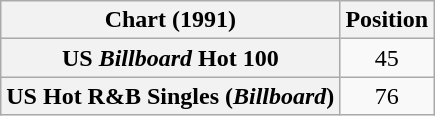<table class="wikitable sortable plainrowheaders" style="text-align:center">
<tr>
<th>Chart (1991)</th>
<th>Position</th>
</tr>
<tr>
<th scope="row">US <em>Billboard</em> Hot 100</th>
<td>45</td>
</tr>
<tr>
<th scope="row">US Hot R&B Singles (<em>Billboard</em>)</th>
<td>76</td>
</tr>
</table>
